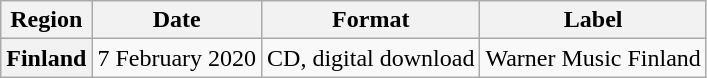<table class="wikitable plainrowheaders">
<tr>
<th>Region</th>
<th>Date</th>
<th>Format</th>
<th>Label</th>
</tr>
<tr>
<th scope="row">Finland</th>
<td>7 February 2020</td>
<td>CD, digital download</td>
<td>Warner Music Finland</td>
</tr>
</table>
